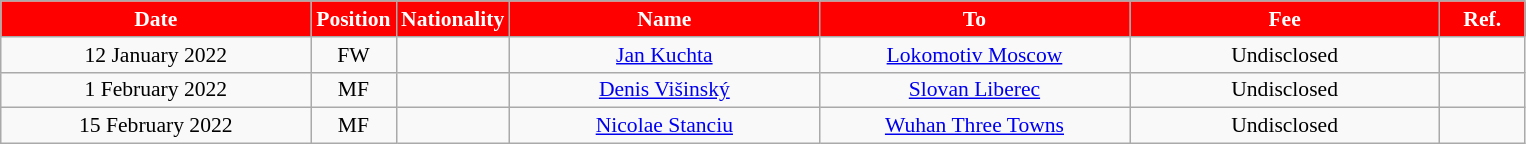<table class="wikitable"  style="text-align:center; font-size:90%; ">
<tr>
<th style="background:#ff0000; color:white; width:200px;">Date</th>
<th style="background:#ff0000; color:white; width:50px;">Position</th>
<th style="background:#ff0000; color:white; width:50px;">Nationality</th>
<th style="background:#ff0000; color:white; width:200px;">Name</th>
<th style="background:#ff0000; color:white; width:200px;">To</th>
<th style="background:#ff0000; color:white; width:200px;">Fee</th>
<th style="background:#ff0000; color:white; width:50px;">Ref.</th>
</tr>
<tr>
<td>12 January 2022</td>
<td>FW</td>
<td></td>
<td><a href='#'>Jan Kuchta</a></td>
<td><a href='#'>Lokomotiv Moscow</a></td>
<td>Undisclosed</td>
<td></td>
</tr>
<tr>
<td>1 February 2022</td>
<td>MF</td>
<td></td>
<td><a href='#'>Denis Višinský</a></td>
<td><a href='#'>Slovan Liberec</a></td>
<td>Undisclosed</td>
<td></td>
</tr>
<tr>
<td>15 February 2022</td>
<td>MF</td>
<td></td>
<td><a href='#'>Nicolae Stanciu</a></td>
<td><a href='#'>Wuhan Three Towns</a></td>
<td>Undisclosed</td>
<td></td>
</tr>
</table>
